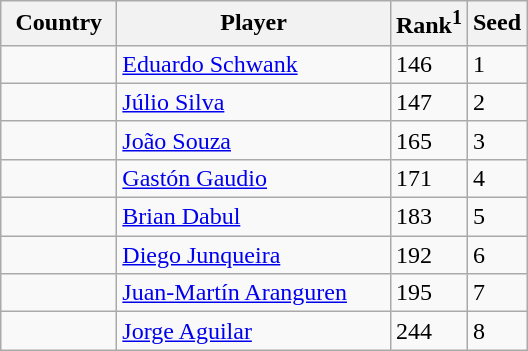<table class="sortable wikitable">
<tr>
<th width="70">Country</th>
<th width="175">Player</th>
<th>Rank<sup>1</sup></th>
<th>Seed</th>
</tr>
<tr>
<td></td>
<td><a href='#'>Eduardo Schwank</a></td>
<td>146</td>
<td>1</td>
</tr>
<tr>
<td></td>
<td><a href='#'>Júlio Silva</a></td>
<td>147</td>
<td>2</td>
</tr>
<tr>
<td></td>
<td><a href='#'>João Souza</a></td>
<td>165</td>
<td>3</td>
</tr>
<tr>
<td></td>
<td><a href='#'>Gastón Gaudio</a></td>
<td>171</td>
<td>4</td>
</tr>
<tr>
<td></td>
<td><a href='#'>Brian Dabul</a></td>
<td>183</td>
<td>5</td>
</tr>
<tr>
<td></td>
<td><a href='#'>Diego Junqueira</a></td>
<td>192</td>
<td>6</td>
</tr>
<tr>
<td></td>
<td><a href='#'>Juan-Martín Aranguren</a></td>
<td>195</td>
<td>7</td>
</tr>
<tr>
<td></td>
<td><a href='#'>Jorge Aguilar</a></td>
<td>244</td>
<td>8</td>
</tr>
</table>
